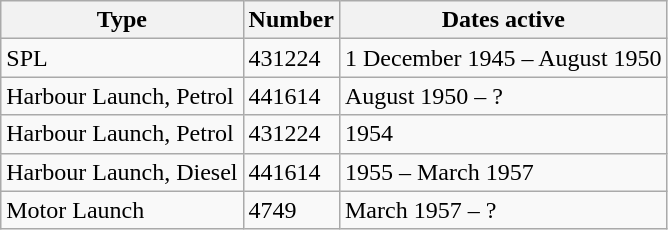<table class="wikitable" border="1">
<tr>
<th>Type</th>
<th>Number</th>
<th>Dates active</th>
</tr>
<tr>
<td>SPL</td>
<td>431224</td>
<td>1 December 1945 – August 1950</td>
</tr>
<tr>
<td>Harbour Launch, Petrol</td>
<td>441614</td>
<td>August 1950 – ?</td>
</tr>
<tr>
<td>Harbour Launch, Petrol</td>
<td>431224</td>
<td>1954</td>
</tr>
<tr>
<td>Harbour Launch, Diesel</td>
<td>441614</td>
<td>1955 – March 1957</td>
</tr>
<tr>
<td>Motor Launch</td>
<td>4749</td>
<td>March 1957 – ?</td>
</tr>
</table>
